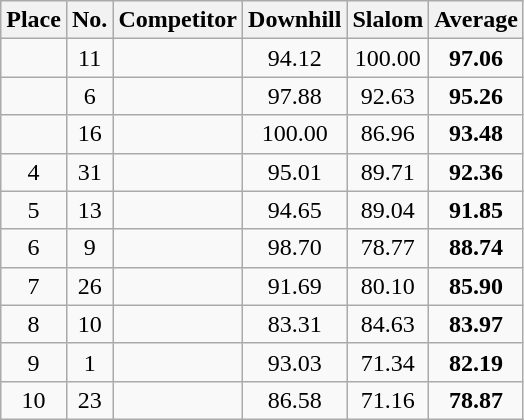<table class=wikitable style="text-align:center">
<tr>
<th>Place</th>
<th>No.</th>
<th>Competitor</th>
<th>Downhill</th>
<th>Slalom</th>
<th>Average</th>
</tr>
<tr>
<td></td>
<td>11</td>
<td align=left></td>
<td>94.12</td>
<td>100.00</td>
<td><strong>97.06</strong></td>
</tr>
<tr>
<td></td>
<td>6</td>
<td align=left></td>
<td>97.88</td>
<td>92.63</td>
<td><strong>95.26</strong></td>
</tr>
<tr>
<td></td>
<td>16</td>
<td align=left></td>
<td>100.00</td>
<td>86.96</td>
<td><strong>93.48</strong></td>
</tr>
<tr>
<td>4</td>
<td>31</td>
<td align=left></td>
<td>95.01</td>
<td>89.71</td>
<td><strong>92.36</strong></td>
</tr>
<tr>
<td>5</td>
<td>13</td>
<td align=left></td>
<td>94.65</td>
<td>89.04</td>
<td><strong>91.85</strong></td>
</tr>
<tr>
<td>6</td>
<td>9</td>
<td align=left></td>
<td>98.70</td>
<td>78.77</td>
<td><strong>88.74</strong></td>
</tr>
<tr>
<td>7</td>
<td>26</td>
<td align=left></td>
<td>91.69</td>
<td>80.10</td>
<td><strong>85.90</strong></td>
</tr>
<tr>
<td>8</td>
<td>10</td>
<td align=left></td>
<td>83.31</td>
<td>84.63</td>
<td><strong>83.97</strong></td>
</tr>
<tr>
<td>9</td>
<td>1</td>
<td align=left></td>
<td>93.03</td>
<td>71.34</td>
<td><strong>82.19</strong></td>
</tr>
<tr>
<td>10</td>
<td>23</td>
<td align=left></td>
<td>86.58</td>
<td>71.16</td>
<td><strong>78.87</strong></td>
</tr>
</table>
